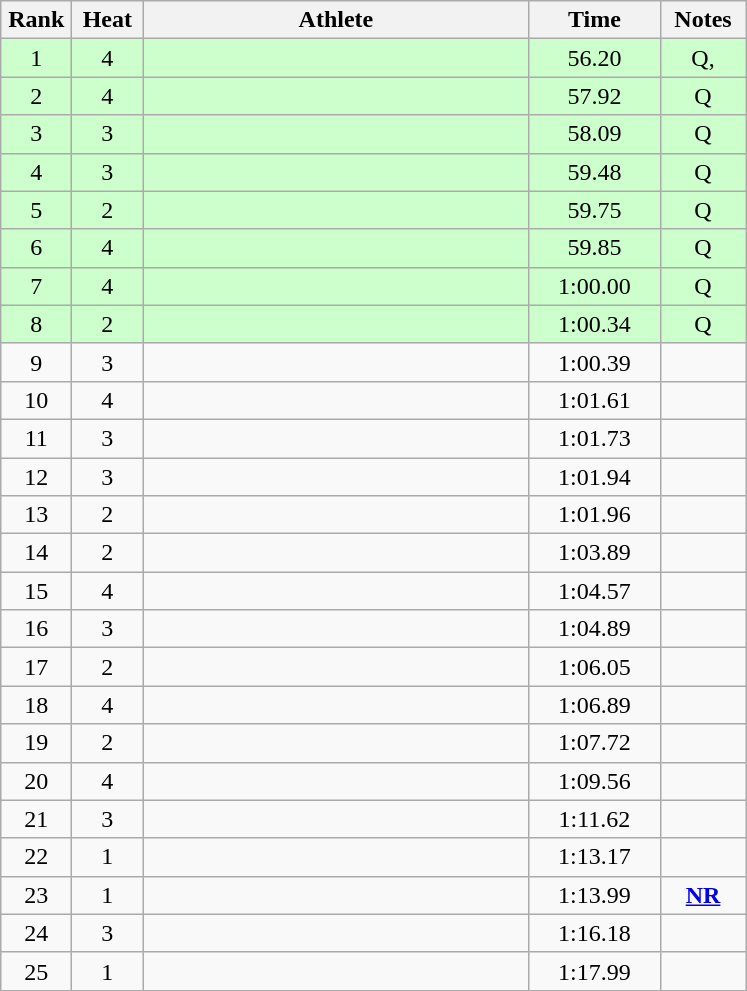<table class="wikitable" style="text-align:center">
<tr>
<th width=40>Rank</th>
<th width=40>Heat</th>
<th width=250>Athlete</th>
<th width=80>Time</th>
<th width=50>Notes</th>
</tr>
<tr bgcolor=ccffcc>
<td>1</td>
<td>4</td>
<td align=left></td>
<td>56.20</td>
<td>Q,  </td>
</tr>
<tr bgcolor=ccffcc>
<td>2</td>
<td>4</td>
<td align=left></td>
<td>57.92</td>
<td>Q</td>
</tr>
<tr bgcolor=ccffcc>
<td>3</td>
<td>3</td>
<td align=left></td>
<td>58.09</td>
<td>Q</td>
</tr>
<tr bgcolor=ccffcc>
<td>4</td>
<td>3</td>
<td align=left></td>
<td>59.48</td>
<td>Q</td>
</tr>
<tr bgcolor=ccffcc>
<td>5</td>
<td>2</td>
<td align=left></td>
<td>59.75</td>
<td>Q</td>
</tr>
<tr bgcolor=ccffcc>
<td>6</td>
<td>4</td>
<td align=left></td>
<td>59.85</td>
<td>Q</td>
</tr>
<tr bgcolor=ccffcc>
<td>7</td>
<td>4</td>
<td align=left></td>
<td>1:00.00</td>
<td>Q</td>
</tr>
<tr bgcolor=ccffcc>
<td>8</td>
<td>2</td>
<td align=left></td>
<td>1:00.34</td>
<td>Q</td>
</tr>
<tr>
<td>9</td>
<td>3</td>
<td align=left></td>
<td>1:00.39</td>
<td></td>
</tr>
<tr>
<td>10</td>
<td>4</td>
<td align=left></td>
<td>1:01.61</td>
<td></td>
</tr>
<tr>
<td>11</td>
<td>3</td>
<td align=left></td>
<td>1:01.73</td>
<td></td>
</tr>
<tr>
<td>12</td>
<td>3</td>
<td align=left></td>
<td>1:01.94</td>
<td></td>
</tr>
<tr>
<td>13</td>
<td>2</td>
<td align=left></td>
<td>1:01.96</td>
<td></td>
</tr>
<tr>
<td>14</td>
<td>2</td>
<td align=left></td>
<td>1:03.89</td>
<td></td>
</tr>
<tr>
<td>15</td>
<td>4</td>
<td align=left></td>
<td>1:04.57</td>
<td></td>
</tr>
<tr>
<td>16</td>
<td>3</td>
<td align=left></td>
<td>1:04.89</td>
<td></td>
</tr>
<tr>
<td>17</td>
<td>2</td>
<td align=left></td>
<td>1:06.05</td>
<td></td>
</tr>
<tr>
<td>18</td>
<td>4</td>
<td align=left></td>
<td>1:06.89</td>
<td></td>
</tr>
<tr>
<td>19</td>
<td>2</td>
<td align=left></td>
<td>1:07.72</td>
<td></td>
</tr>
<tr>
<td>20</td>
<td>4</td>
<td align=left></td>
<td>1:09.56</td>
<td></td>
</tr>
<tr>
<td>21</td>
<td>3</td>
<td align=left></td>
<td>1:11.62</td>
<td></td>
</tr>
<tr>
<td>22</td>
<td>1</td>
<td align=left></td>
<td>1:13.17</td>
<td></td>
</tr>
<tr>
<td>23</td>
<td>1</td>
<td align=left></td>
<td>1:13.99</td>
<td><strong><a href='#'>NR</a></strong></td>
</tr>
<tr>
<td>24</td>
<td>3</td>
<td align=left></td>
<td>1:16.18</td>
<td></td>
</tr>
<tr>
<td>25</td>
<td>1</td>
<td align=left></td>
<td>1:17.99</td>
<td></td>
</tr>
</table>
